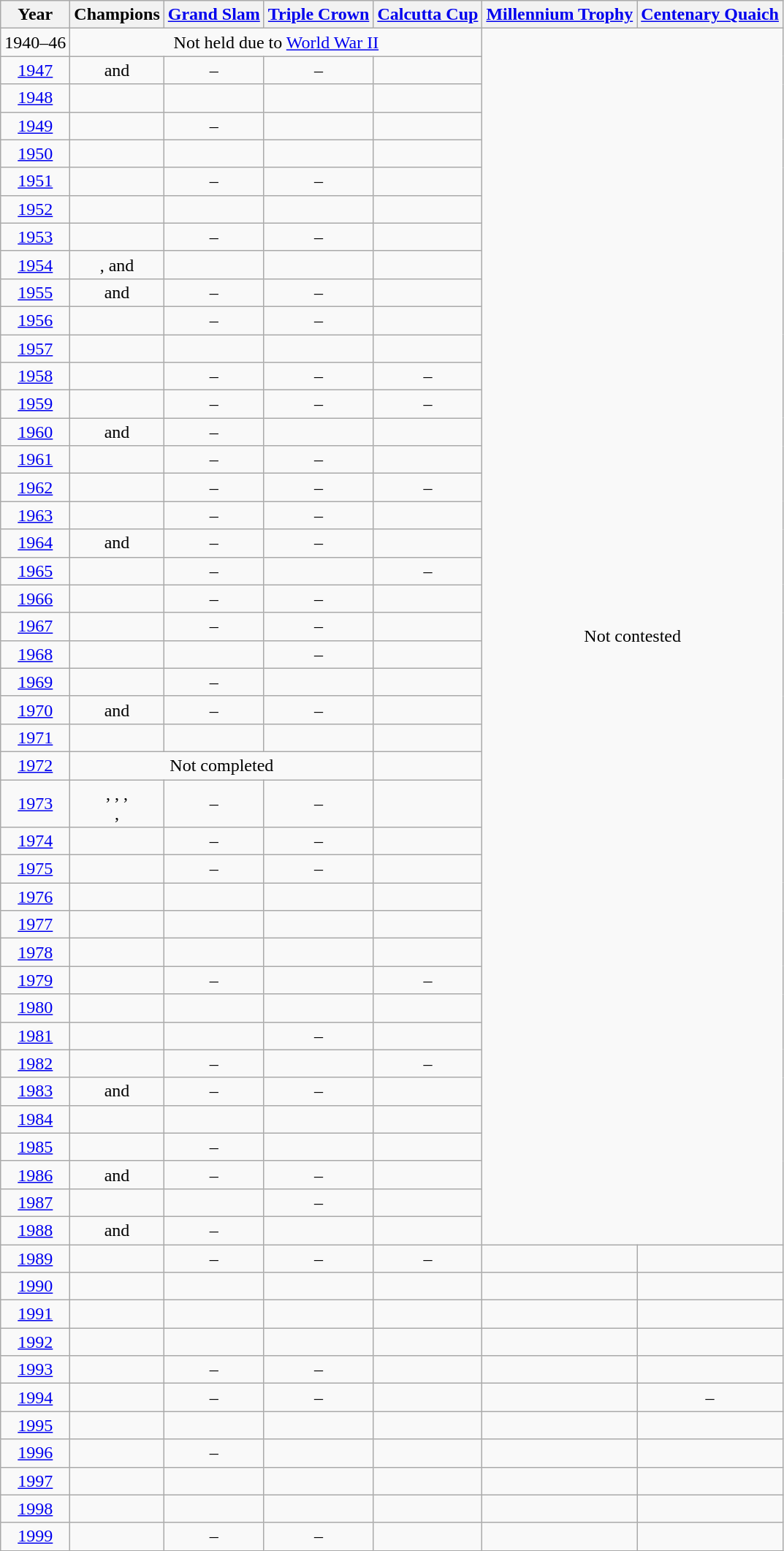<table class="wikitable sortable sticky-header" style="text-align:center">
<tr>
<th>Year</th>
<th>Champions</th>
<th><a href='#'>Grand Slam</a></th>
<th><a href='#'>Triple Crown</a></th>
<th><a href='#'>Calcutta Cup</a></th>
<th><a href='#'>Millennium Trophy</a></th>
<th><a href='#'>Centenary Quaich</a></th>
</tr>
<tr>
<td>1940–46</td>
<td colspan=4>Not held due to <a href='#'>World War II</a></td>
<td colspan=2 rowspan=43>Not contested</td>
</tr>
<tr>
<td><a href='#'>1947</a></td>
<td> and </td>
<td>–</td>
<td>–</td>
<td></td>
</tr>
<tr>
<td><a href='#'>1948</a></td>
<td></td>
<td></td>
<td></td>
<td></td>
</tr>
<tr>
<td><a href='#'>1949</a></td>
<td></td>
<td>–</td>
<td></td>
<td></td>
</tr>
<tr>
<td><a href='#'>1950</a></td>
<td></td>
<td></td>
<td></td>
<td></td>
</tr>
<tr>
<td><a href='#'>1951</a></td>
<td></td>
<td>–</td>
<td>–</td>
<td></td>
</tr>
<tr>
<td><a href='#'>1952</a></td>
<td></td>
<td></td>
<td></td>
<td></td>
</tr>
<tr>
<td><a href='#'>1953</a></td>
<td></td>
<td>–</td>
<td>–</td>
<td></td>
</tr>
<tr>
<td><a href='#'>1954</a></td>
<td>,  and </td>
<td></td>
<td></td>
<td></td>
</tr>
<tr>
<td><a href='#'>1955</a></td>
<td> and </td>
<td>–</td>
<td>–</td>
<td></td>
</tr>
<tr>
<td><a href='#'>1956</a></td>
<td></td>
<td>–</td>
<td>–</td>
<td></td>
</tr>
<tr>
<td><a href='#'>1957</a></td>
<td></td>
<td></td>
<td></td>
<td></td>
</tr>
<tr>
<td><a href='#'>1958</a></td>
<td></td>
<td>–</td>
<td>–</td>
<td>–</td>
</tr>
<tr>
<td><a href='#'>1959</a></td>
<td></td>
<td>–</td>
<td>–</td>
<td>–</td>
</tr>
<tr>
<td><a href='#'>1960</a></td>
<td> and </td>
<td>–</td>
<td></td>
<td></td>
</tr>
<tr>
<td><a href='#'>1961</a></td>
<td></td>
<td>–</td>
<td>–</td>
<td></td>
</tr>
<tr>
<td><a href='#'>1962</a></td>
<td></td>
<td>–</td>
<td>–</td>
<td>–</td>
</tr>
<tr>
<td><a href='#'>1963</a></td>
<td></td>
<td>–</td>
<td>–</td>
<td></td>
</tr>
<tr>
<td><a href='#'>1964</a></td>
<td> and </td>
<td>–</td>
<td>–</td>
<td></td>
</tr>
<tr>
<td><a href='#'>1965</a></td>
<td></td>
<td>–</td>
<td></td>
<td>–</td>
</tr>
<tr>
<td><a href='#'>1966</a></td>
<td></td>
<td>–</td>
<td>–</td>
<td></td>
</tr>
<tr>
<td><a href='#'>1967</a></td>
<td></td>
<td>–</td>
<td>–</td>
<td></td>
</tr>
<tr>
<td><a href='#'>1968</a></td>
<td></td>
<td></td>
<td>–</td>
<td></td>
</tr>
<tr>
<td><a href='#'>1969</a></td>
<td></td>
<td>–</td>
<td></td>
<td></td>
</tr>
<tr>
<td><a href='#'>1970</a></td>
<td> and </td>
<td>–</td>
<td>–</td>
<td></td>
</tr>
<tr>
<td><a href='#'>1971</a></td>
<td></td>
<td></td>
<td></td>
<td></td>
</tr>
<tr>
<td><a href='#'>1972</a></td>
<td colspan=3>Not completed</td>
<td></td>
</tr>
<tr>
<td><a href='#'>1973</a></td>
<td>, , , <br> , </td>
<td>–</td>
<td>–</td>
<td></td>
</tr>
<tr>
<td><a href='#'>1974</a></td>
<td></td>
<td>–</td>
<td>–</td>
<td></td>
</tr>
<tr>
<td><a href='#'>1975</a></td>
<td></td>
<td>–</td>
<td>–</td>
<td></td>
</tr>
<tr>
<td><a href='#'>1976</a></td>
<td></td>
<td></td>
<td></td>
<td></td>
</tr>
<tr>
<td><a href='#'>1977</a></td>
<td></td>
<td></td>
<td></td>
<td></td>
</tr>
<tr>
<td><a href='#'>1978</a></td>
<td></td>
<td></td>
<td></td>
<td></td>
</tr>
<tr>
<td><a href='#'>1979</a></td>
<td></td>
<td>–</td>
<td></td>
<td>–</td>
</tr>
<tr>
<td><a href='#'>1980</a></td>
<td></td>
<td></td>
<td></td>
<td></td>
</tr>
<tr>
<td><a href='#'>1981</a></td>
<td></td>
<td></td>
<td>–</td>
<td></td>
</tr>
<tr>
<td><a href='#'>1982</a></td>
<td></td>
<td>–</td>
<td></td>
<td>–</td>
</tr>
<tr>
<td><a href='#'>1983</a></td>
<td> and </td>
<td>–</td>
<td>–</td>
<td></td>
</tr>
<tr>
<td><a href='#'>1984</a></td>
<td></td>
<td></td>
<td></td>
<td></td>
</tr>
<tr>
<td><a href='#'>1985</a></td>
<td></td>
<td>–</td>
<td></td>
<td></td>
</tr>
<tr>
<td><a href='#'>1986</a></td>
<td> and </td>
<td>–</td>
<td>–</td>
<td></td>
</tr>
<tr>
<td><a href='#'>1987</a></td>
<td></td>
<td></td>
<td>–</td>
<td></td>
</tr>
<tr>
<td><a href='#'>1988</a></td>
<td> and </td>
<td>–</td>
<td></td>
<td></td>
</tr>
<tr>
<td><a href='#'>1989</a></td>
<td></td>
<td>–</td>
<td>–</td>
<td>–</td>
<td></td>
<td></td>
</tr>
<tr>
<td><a href='#'>1990</a></td>
<td></td>
<td></td>
<td></td>
<td></td>
<td></td>
<td></td>
</tr>
<tr>
<td><a href='#'>1991</a></td>
<td></td>
<td></td>
<td></td>
<td></td>
<td></td>
<td></td>
</tr>
<tr>
<td><a href='#'>1992</a></td>
<td></td>
<td></td>
<td></td>
<td></td>
<td></td>
<td></td>
</tr>
<tr>
<td><a href='#'>1993</a></td>
<td></td>
<td>–</td>
<td>–</td>
<td></td>
<td></td>
<td></td>
</tr>
<tr>
<td><a href='#'>1994</a></td>
<td></td>
<td>–</td>
<td>–</td>
<td></td>
<td></td>
<td>–</td>
</tr>
<tr>
<td><a href='#'>1995</a></td>
<td></td>
<td></td>
<td></td>
<td></td>
<td></td>
<td></td>
</tr>
<tr>
<td><a href='#'>1996</a></td>
<td></td>
<td>–</td>
<td></td>
<td></td>
<td></td>
<td></td>
</tr>
<tr>
<td><a href='#'>1997</a></td>
<td></td>
<td></td>
<td></td>
<td></td>
<td></td>
<td></td>
</tr>
<tr>
<td><a href='#'>1998</a></td>
<td></td>
<td></td>
<td></td>
<td></td>
<td></td>
<td></td>
</tr>
<tr>
<td><a href='#'>1999</a></td>
<td></td>
<td>–</td>
<td>–</td>
<td></td>
<td></td>
<td></td>
</tr>
</table>
